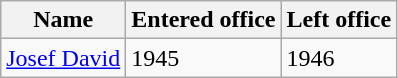<table class="wikitable">
<tr>
<th>Name</th>
<th>Entered office</th>
<th>Left office</th>
</tr>
<tr>
<td><a href='#'>Josef David</a></td>
<td>1945</td>
<td>1946</td>
</tr>
</table>
